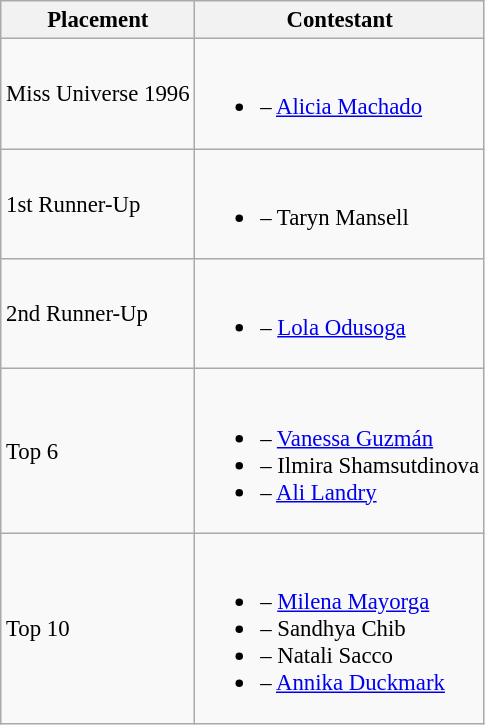<table class="wikitable sortable" style="font-size:95%;">
<tr>
<th>Placement</th>
<th>Contestant</th>
</tr>
<tr>
<td>Miss Universe 1996</td>
<td><br><ul><li> – <a href='#'>Alicia Machado</a></li></ul></td>
</tr>
<tr>
<td>1st Runner-Up</td>
<td><br><ul><li> – Taryn Mansell</li></ul></td>
</tr>
<tr>
<td>2nd Runner-Up</td>
<td><br><ul><li> – <a href='#'>Lola Odusoga</a></li></ul></td>
</tr>
<tr>
<td>Top 6</td>
<td><br><ul><li> – <a href='#'>Vanessa Guzmán</a></li><li> – Ilmira Shamsutdinova</li><li> – <a href='#'>Ali Landry</a></li></ul></td>
</tr>
<tr>
<td>Top 10</td>
<td><br><ul><li> – <a href='#'>Milena Mayorga</a></li><li> – Sandhya Chib</li><li> – Natali Sacco</li><li> – <a href='#'>Annika Duckmark</a></li></ul></td>
</tr>
</table>
